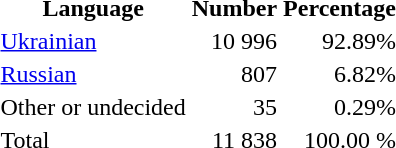<table class="standard">
<tr>
<th>Language</th>
<th>Number</th>
<th>Percentage</th>
</tr>
<tr>
<td><a href='#'>Ukrainian</a></td>
<td align="right">10 996</td>
<td align="right">92.89%</td>
</tr>
<tr>
<td><a href='#'>Russian</a></td>
<td align="right">807</td>
<td align="right">6.82%</td>
</tr>
<tr>
<td>Other or undecided</td>
<td align="right">35</td>
<td align="right">0.29%</td>
</tr>
<tr>
<td>Total</td>
<td align="right">11 838</td>
<td align="right">100.00 %</td>
</tr>
</table>
